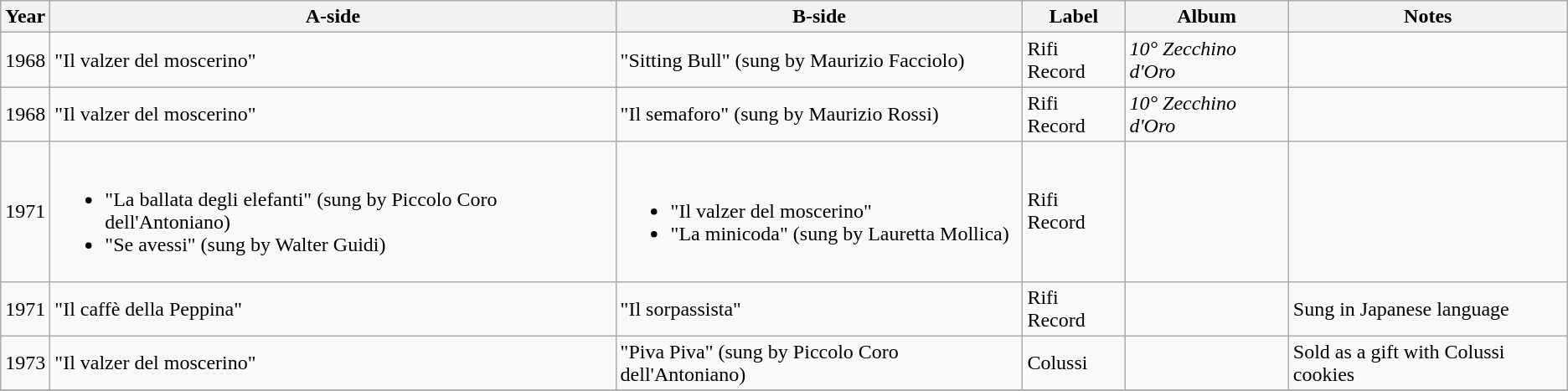<table class=wikitable>
<tr>
<th>Year</th>
<th>A-side</th>
<th>B-side</th>
<th>Label</th>
<th>Album</th>
<th>Notes</th>
</tr>
<tr>
<td>1968</td>
<td>"Il valzer del moscerino"</td>
<td>"Sitting Bull" (sung by Maurizio Facciolo)</td>
<td>Rifi Record</td>
<td><em>10° Zecchino d'Oro</em></td>
<td></td>
</tr>
<tr>
<td>1968</td>
<td>"Il valzer del moscerino"</td>
<td>"Il semaforo" (sung by Maurizio Rossi)</td>
<td>Rifi Record</td>
<td><em>10° Zecchino d'Oro</em></td>
<td></td>
</tr>
<tr>
<td>1971</td>
<td><br><ul><li>"La ballata degli elefanti" (sung by Piccolo Coro dell'Antoniano)</li><li>"Se avessi" (sung by Walter Guidi)</li></ul></td>
<td><br><ul><li>"Il valzer del moscerino"</li><li>"La minicoda" (sung by Lauretta Mollica)</li></ul></td>
<td>Rifi Record</td>
<td></td>
<td></td>
</tr>
<tr>
<td>1971</td>
<td>"Il caffè della Peppina"</td>
<td>"Il sorpassista"</td>
<td>Rifi Record</td>
<td></td>
<td>Sung in Japanese language</td>
</tr>
<tr>
<td>1973</td>
<td>"Il valzer del moscerino"</td>
<td>"Piva Piva" (sung by Piccolo Coro dell'Antoniano)</td>
<td>Colussi</td>
<td></td>
<td>Sold as a gift with Colussi cookies</td>
</tr>
<tr>
</tr>
</table>
